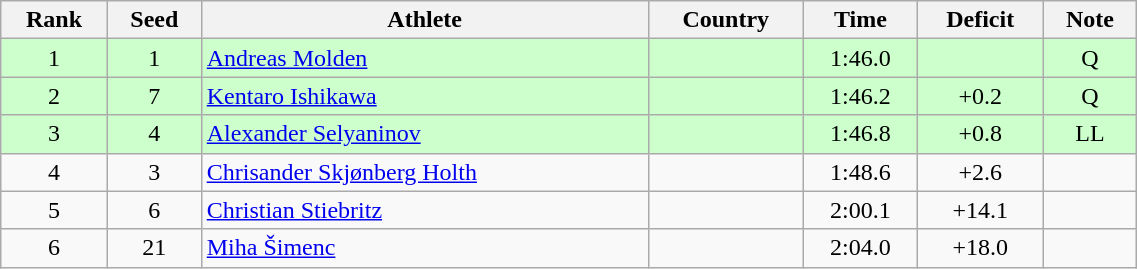<table class="wikitable sortable" style="text-align:center" width=60%>
<tr>
<th>Rank</th>
<th>Seed</th>
<th>Athlete</th>
<th>Country</th>
<th>Time</th>
<th data-sort-type=number>Deficit</th>
<th>Note</th>
</tr>
<tr bgcolor=ccffcc>
<td>1</td>
<td>1</td>
<td align="left"><a href='#'>Andreas Molden</a></td>
<td align=left></td>
<td>1:46.0</td>
<td></td>
<td>Q</td>
</tr>
<tr bgcolor=ccffcc>
<td>2</td>
<td>7</td>
<td align=left><a href='#'>Kentaro Ishikawa</a></td>
<td align=left></td>
<td>1:46.2</td>
<td>+0.2</td>
<td>Q</td>
</tr>
<tr bgcolor=ccffcc>
<td>3</td>
<td>4</td>
<td align=left><a href='#'>Alexander Selyaninov</a></td>
<td align=left></td>
<td>1:46.8</td>
<td>+0.8</td>
<td>LL</td>
</tr>
<tr>
<td>4</td>
<td>3</td>
<td align=left><a href='#'>Chrisander Skjønberg Holth</a></td>
<td align=left></td>
<td>1:48.6</td>
<td>+2.6</td>
<td></td>
</tr>
<tr>
<td>5</td>
<td>6</td>
<td align=left><a href='#'>Christian Stiebritz</a></td>
<td align=left></td>
<td>2:00.1</td>
<td>+14.1</td>
<td></td>
</tr>
<tr>
<td>6</td>
<td>21</td>
<td align=left><a href='#'>Miha Šimenc</a></td>
<td align=left></td>
<td>2:04.0</td>
<td>+18.0</td>
<td></td>
</tr>
</table>
